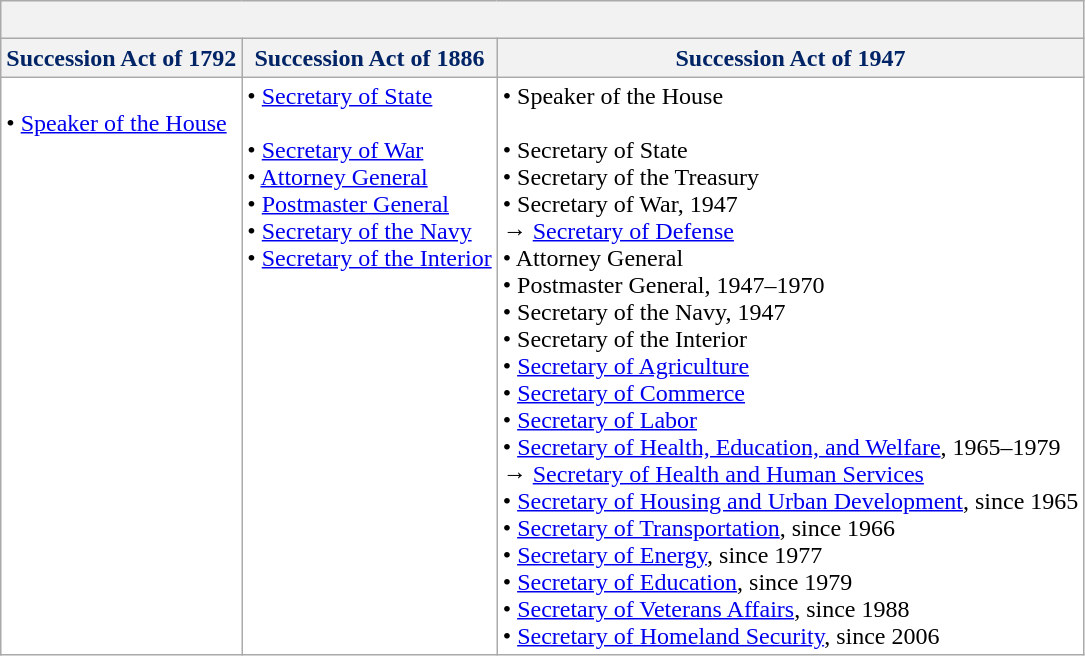<table class="wikitable">
<tr>
<th style="color: #002466;" colspan=3><br></th>
</tr>
<tr>
<th style="color: #002466;">Succession Act of 1792</th>
<th style="color:#002466">Succession Act of 1886</th>
<th style="color:#002466;">Succession Act of 1947 </th>
</tr>
<tr style="vertical-align: top;">
<td style="background: white;"><br>• <a href='#'>Speaker of the House</a></td>
<td style="background: white;">• <a href='#'>Secretary of State</a><br><br>• <a href='#'>Secretary of War</a><br>• <a href='#'>Attorney General</a><br>• <a href='#'>Postmaster General</a><br>• <a href='#'>Secretary of the Navy</a><br>• <a href='#'>Secretary of the Interior</a></td>
<td style="background: white;">• Speaker of the House<br><br>• Secretary of State<br>• Secretary of the Treasury<br>• Secretary of War, 1947<br>→ <a href='#'>Secretary of Defense</a><br>• Attorney General<br>• Postmaster General, 1947–1970<br>• Secretary of the Navy, 1947<br>• Secretary of the Interior<br>• <a href='#'>Secretary of Agriculture</a><br>• <a href='#'>Secretary of Commerce</a><br>• <a href='#'>Secretary of Labor</a><br>• <a href='#'>Secretary of Health, Education, and Welfare</a>, 1965–1979<br>→ <a href='#'>Secretary of Health and Human Services</a><br>• <a href='#'>Secretary of Housing and Urban Development</a>, since 1965<br>• <a href='#'>Secretary of Transportation</a>, since 1966<br>• <a href='#'>Secretary of Energy</a>, since 1977<br>• <a href='#'>Secretary of Education</a>, since 1979<br>• <a href='#'>Secretary of Veterans Affairs</a>, since 1988<br>• <a href='#'>Secretary of Homeland Security</a>, since 2006</td>
</tr>
</table>
